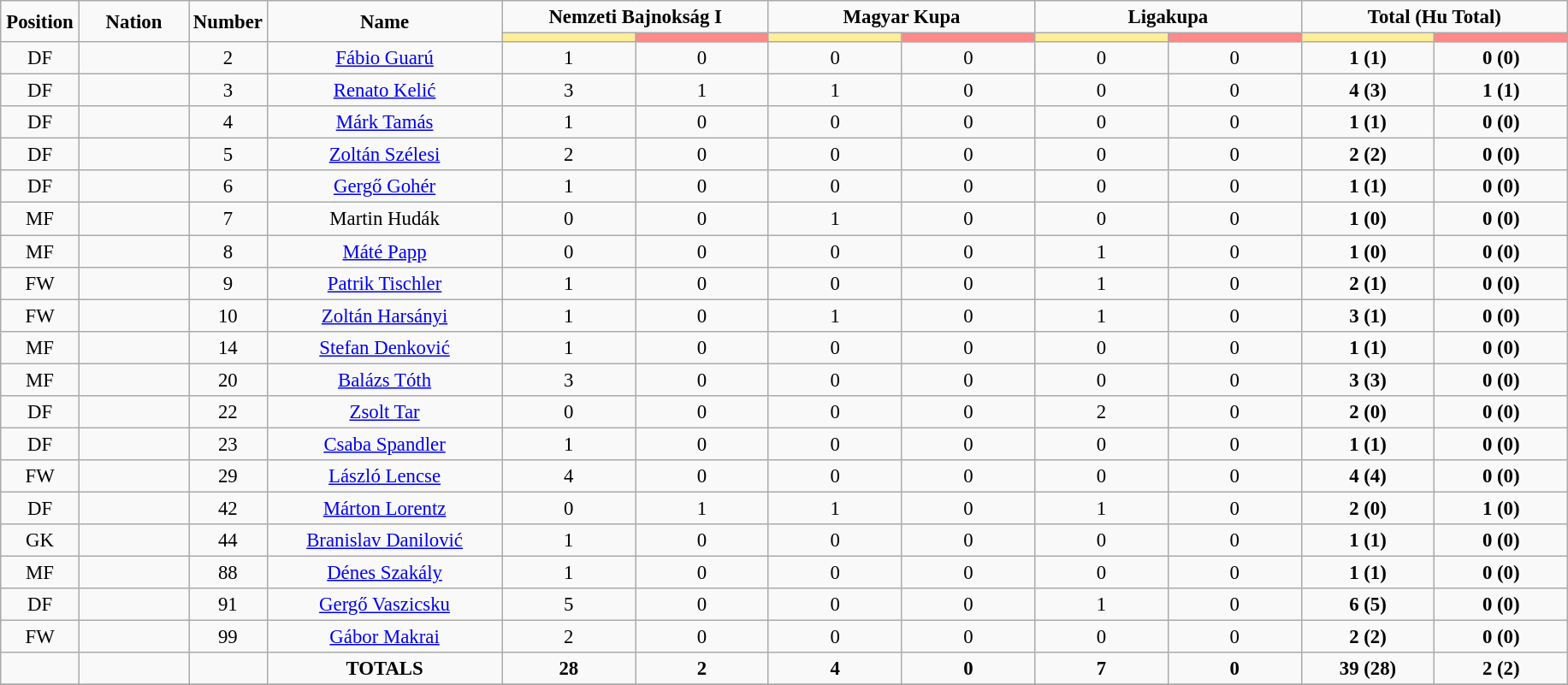<table class="wikitable" style="font-size: 95%; text-align: center;">
<tr>
<td rowspan="2" width="5%" align="center"><strong>Position</strong></td>
<td rowspan="2" width="7%" align="center"><strong>Nation</strong></td>
<td rowspan="2" width="5%" align="center"><strong>Number</strong></td>
<td rowspan="2" width="15%" align="center"><strong>Name</strong></td>
<td colspan="2" align="center"><strong>Nemzeti Bajnokság I</strong></td>
<td colspan="2" align="center"><strong>Magyar Kupa</strong></td>
<td colspan="2" align="center"><strong>Ligakupa</strong></td>
<td colspan="2" align="center"><strong>Total (Hu Total)</strong></td>
</tr>
<tr>
<th width=60 style="background: #FFEE99"></th>
<th width=60 style="background: #FF8888"></th>
<th width=60 style="background: #FFEE99"></th>
<th width=60 style="background: #FF8888"></th>
<th width=60 style="background: #FFEE99"></th>
<th width=60 style="background: #FF8888"></th>
<th width=60 style="background: #FFEE99"></th>
<th width=60 style="background: #FF8888"></th>
</tr>
<tr>
<td>DF</td>
<td></td>
<td>2</td>
<td><a href='#'>Fábio Guarú</a></td>
<td>1</td>
<td>0</td>
<td>0</td>
<td>0</td>
<td>0</td>
<td>0</td>
<td><strong>1 (1)</strong></td>
<td><strong>0 (0)</strong></td>
</tr>
<tr>
<td>DF</td>
<td></td>
<td>3</td>
<td><a href='#'>Renato Kelić</a></td>
<td>3</td>
<td>1</td>
<td>1</td>
<td>0</td>
<td>0</td>
<td>0</td>
<td><strong>4 (3)</strong></td>
<td><strong>1 (1)</strong></td>
</tr>
<tr>
<td>DF</td>
<td></td>
<td>4</td>
<td><a href='#'>Márk Tamás</a></td>
<td>1</td>
<td>0</td>
<td>0</td>
<td>0</td>
<td>0</td>
<td>0</td>
<td><strong>1 (1)</strong></td>
<td><strong>0 (0)</strong></td>
</tr>
<tr>
<td>DF</td>
<td></td>
<td>5</td>
<td><a href='#'>Zoltán Szélesi</a></td>
<td>2</td>
<td>0</td>
<td>0</td>
<td>0</td>
<td>0</td>
<td>0</td>
<td><strong>2 (2)</strong></td>
<td><strong>0 (0)</strong></td>
</tr>
<tr>
<td>DF</td>
<td></td>
<td>6</td>
<td><a href='#'>Gergő Gohér</a></td>
<td>1</td>
<td>0</td>
<td>0</td>
<td>0</td>
<td>0</td>
<td>0</td>
<td><strong>1 (1)</strong></td>
<td><strong>0 (0)</strong></td>
</tr>
<tr>
<td>MF</td>
<td></td>
<td>7</td>
<td>Martin Hudák</td>
<td>0</td>
<td>0</td>
<td>1</td>
<td>0</td>
<td>0</td>
<td>0</td>
<td><strong>1 (0)</strong></td>
<td><strong>0 (0)</strong></td>
</tr>
<tr>
<td>MF</td>
<td></td>
<td>8</td>
<td><a href='#'>Máté Papp</a></td>
<td>0</td>
<td>0</td>
<td>0</td>
<td>0</td>
<td>1</td>
<td>0</td>
<td><strong>1 (0)</strong></td>
<td><strong>0 (0)</strong></td>
</tr>
<tr>
<td>FW</td>
<td></td>
<td>9</td>
<td><a href='#'>Patrik Tischler</a></td>
<td>1</td>
<td>0</td>
<td>0</td>
<td>0</td>
<td>1</td>
<td>0</td>
<td><strong>2 (1)</strong></td>
<td><strong>0 (0)</strong></td>
</tr>
<tr>
<td>FW</td>
<td></td>
<td>10</td>
<td><a href='#'>Zoltán Harsányi</a></td>
<td>1</td>
<td>0</td>
<td>1</td>
<td>0</td>
<td>1</td>
<td>0</td>
<td><strong>3 (1)</strong></td>
<td><strong>0 (0)</strong></td>
</tr>
<tr>
<td>MF</td>
<td></td>
<td>14</td>
<td><a href='#'>Stefan Denković</a></td>
<td>1</td>
<td>0</td>
<td>0</td>
<td>0</td>
<td>0</td>
<td>0</td>
<td><strong>1 (1)</strong></td>
<td><strong>0 (0)</strong></td>
</tr>
<tr>
<td>MF</td>
<td></td>
<td>20</td>
<td><a href='#'>Balázs Tóth</a></td>
<td>3</td>
<td>0</td>
<td>0</td>
<td>0</td>
<td>0</td>
<td>0</td>
<td><strong>3 (3)</strong></td>
<td><strong>0 (0)</strong></td>
</tr>
<tr>
<td>DF</td>
<td></td>
<td>22</td>
<td><a href='#'>Zsolt Tar</a></td>
<td>0</td>
<td>0</td>
<td>0</td>
<td>0</td>
<td>2</td>
<td>0</td>
<td><strong>2 (0)</strong></td>
<td><strong>0 (0)</strong></td>
</tr>
<tr>
<td>DF</td>
<td></td>
<td>23</td>
<td><a href='#'>Csaba Spandler</a></td>
<td>1</td>
<td>0</td>
<td>0</td>
<td>0</td>
<td>0</td>
<td>0</td>
<td><strong>1 (1)</strong></td>
<td><strong>0 (0)</strong></td>
</tr>
<tr>
<td>FW</td>
<td></td>
<td>29</td>
<td><a href='#'>László Lencse</a></td>
<td>4</td>
<td>0</td>
<td>0</td>
<td>0</td>
<td>0</td>
<td>0</td>
<td><strong>4 (4)</strong></td>
<td><strong>0 (0)</strong></td>
</tr>
<tr>
<td>DF</td>
<td></td>
<td>42</td>
<td><a href='#'>Márton Lorentz</a></td>
<td>0</td>
<td>1</td>
<td>1</td>
<td>0</td>
<td>1</td>
<td>0</td>
<td><strong>2 (0)</strong></td>
<td><strong>1 (0)</strong></td>
</tr>
<tr>
<td>GK</td>
<td></td>
<td>44</td>
<td><a href='#'>Branislav Danilović</a></td>
<td>1</td>
<td>0</td>
<td>0</td>
<td>0</td>
<td>0</td>
<td>0</td>
<td><strong>1 (1)</strong></td>
<td><strong>0 (0)</strong></td>
</tr>
<tr>
<td>MF</td>
<td></td>
<td>88</td>
<td><a href='#'>Dénes Szakály</a></td>
<td>1</td>
<td>0</td>
<td>0</td>
<td>0</td>
<td>0</td>
<td>0</td>
<td><strong>1 (1)</strong></td>
<td><strong>0 (0)</strong></td>
</tr>
<tr>
<td>DF</td>
<td></td>
<td>91</td>
<td><a href='#'>Gergő Vaszicsku</a></td>
<td>5</td>
<td>0</td>
<td>0</td>
<td>0</td>
<td>1</td>
<td>0</td>
<td><strong>6 (5)</strong></td>
<td><strong>0 (0)</strong></td>
</tr>
<tr>
<td>FW</td>
<td></td>
<td>99</td>
<td><a href='#'>Gábor Makrai</a></td>
<td>2</td>
<td>0</td>
<td>0</td>
<td>0</td>
<td>0</td>
<td>0</td>
<td><strong>2 (2)</strong></td>
<td><strong>0 (0)</strong></td>
</tr>
<tr>
<td></td>
<td></td>
<td></td>
<td><strong>TOTALS</strong></td>
<td><strong>28</strong></td>
<td><strong>2</strong></td>
<td><strong>4</strong></td>
<td><strong>0</strong></td>
<td><strong>7</strong></td>
<td><strong>0</strong></td>
<td><strong>39 (28)</strong></td>
<td><strong>2 (2)</strong></td>
</tr>
<tr>
</tr>
</table>
